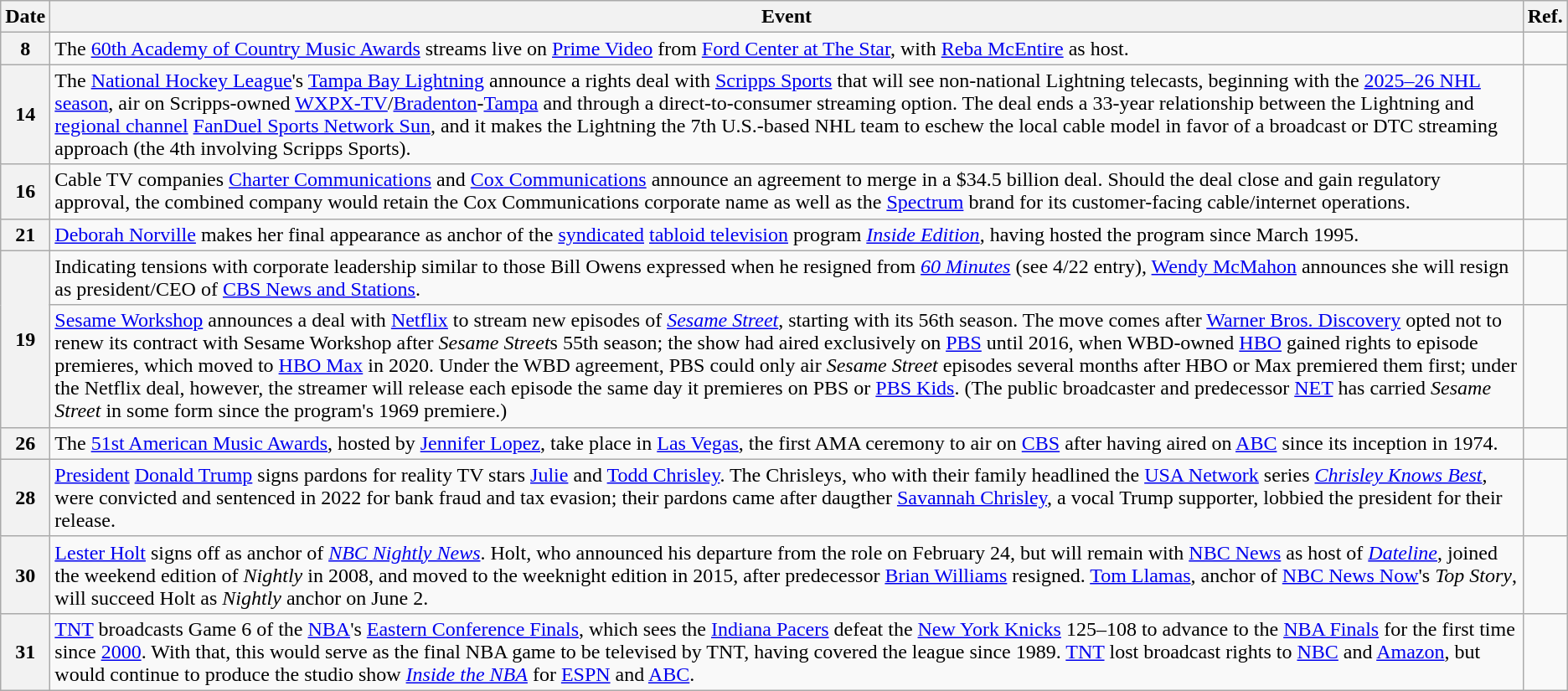<table class="wikitable sortable">
<tr>
<th>Date</th>
<th>Event</th>
<th>Ref.</th>
</tr>
<tr>
<th>8</th>
<td>The <a href='#'>60th Academy of Country Music Awards</a> streams live on <a href='#'>Prime Video</a> from <a href='#'>Ford Center at The Star</a>, with <a href='#'>Reba McEntire</a> as host.</td>
<td></td>
</tr>
<tr>
<th>14</th>
<td>The <a href='#'>National Hockey League</a>'s <a href='#'>Tampa Bay Lightning</a> announce a rights deal with <a href='#'>Scripps Sports</a> that will see non-national Lightning telecasts, beginning with the <a href='#'>2025–26 NHL season</a>, air on Scripps-owned <a href='#'>WXPX-TV</a>/<a href='#'>Bradenton</a>-<a href='#'>Tampa</a> and through a direct-to-consumer streaming option. The deal ends a 33-year relationship between the Lightning and <a href='#'>regional channel</a> <a href='#'>FanDuel Sports Network Sun</a>, and it makes the Lightning the 7th U.S.-based NHL team to eschew the local cable model in favor of a broadcast or DTC streaming approach (the 4th involving Scripps Sports).</td>
<td></td>
</tr>
<tr>
<th>16</th>
<td>Cable TV companies <a href='#'>Charter Communications</a> and <a href='#'>Cox Communications</a> announce an agreement to merge in a $34.5 billion deal. Should the deal close and gain regulatory approval, the combined company would retain the Cox Communications corporate name as well as the <a href='#'>Spectrum</a> brand for its customer-facing cable/internet operations.</td>
<td></td>
</tr>
<tr>
<th>21</th>
<td><a href='#'>Deborah Norville</a> makes her final appearance as anchor of the <a href='#'>syndicated</a> <a href='#'>tabloid television</a> program <em><a href='#'>Inside Edition</a></em>, having hosted the program since March 1995.</td>
<td></td>
</tr>
<tr>
<th rowspan=2>19</th>
<td>Indicating tensions with corporate leadership similar to those Bill Owens expressed when he resigned from <em><a href='#'>60 Minutes</a></em> (see 4/22 entry), <a href='#'>Wendy McMahon</a> announces she will resign as president/CEO of <a href='#'>CBS News and Stations</a>.</td>
<td></td>
</tr>
<tr>
<td><a href='#'>Sesame Workshop</a> announces a deal with <a href='#'>Netflix</a> to stream new episodes of <em><a href='#'>Sesame Street</a></em>, starting with its 56th season. The move comes after <a href='#'>Warner Bros. Discovery</a> opted not to renew its contract with Sesame Workshop after <em>Sesame Street</em>s 55th season; the show had aired exclusively on <a href='#'>PBS</a> until 2016, when WBD-owned <a href='#'>HBO</a> gained rights to episode premieres, which moved to <a href='#'>HBO Max</a> in 2020. Under the WBD agreement, PBS could only air <em>Sesame Street</em> episodes several months after HBO or Max premiered them first; under the Netflix deal, however, the streamer will release each episode the same day it premieres on PBS or <a href='#'>PBS Kids</a>. (The public broadcaster and predecessor <a href='#'>NET</a> has carried <em>Sesame Street</em> in some form since the program's 1969 premiere.)</td>
<td></td>
</tr>
<tr>
<th>26</th>
<td>The <a href='#'>51st American Music Awards</a>, hosted by <a href='#'>Jennifer Lopez</a>, take place in <a href='#'>Las Vegas</a>, the first AMA ceremony to air on <a href='#'>CBS</a> after having aired on <a href='#'>ABC</a> since its inception in 1974.</td>
<td></td>
</tr>
<tr>
<th>28</th>
<td><a href='#'>President</a> <a href='#'>Donald Trump</a> signs pardons for reality TV stars <a href='#'>Julie</a> and <a href='#'>Todd Chrisley</a>.  The Chrisleys, who with their family headlined the <a href='#'>USA Network</a> series <em><a href='#'>Chrisley Knows Best</a></em>, were convicted and sentenced in 2022 for bank fraud and tax evasion; their pardons came after daugther <a href='#'>Savannah Chrisley</a>, a vocal Trump supporter, lobbied the president for their release.</td>
<td></td>
</tr>
<tr>
<th>30</th>
<td><a href='#'>Lester Holt</a> signs off as anchor of <em><a href='#'>NBC Nightly News</a></em>. Holt, who announced his departure from the role on February 24, but will remain with <a href='#'>NBC News</a> as host of <em><a href='#'>Dateline</a></em>, joined the weekend edition of <em>Nightly</em> in 2008, and moved to the weeknight edition in 2015, after predecessor <a href='#'>Brian Williams</a> resigned. <a href='#'>Tom Llamas</a>, anchor of <a href='#'>NBC News Now</a>'s <em>Top Story</em>, will succeed Holt as <em>Nightly</em> anchor on June 2.</td>
<td><br></td>
</tr>
<tr>
<th>31</th>
<td><a href='#'>TNT</a> broadcasts Game 6 of the <a href='#'>NBA</a>'s <a href='#'>Eastern Conference Finals</a>, which sees the <a href='#'>Indiana Pacers</a> defeat the <a href='#'>New York Knicks</a> 125–108 to advance to the <a href='#'>NBA Finals</a> for the first time since <a href='#'>2000</a>. With that, this would serve as the final NBA game to be televised by TNT, having covered the league since 1989. <a href='#'>TNT</a> lost broadcast rights to <a href='#'>NBC</a> and <a href='#'>Amazon</a>, but would continue to produce the studio show <em><a href='#'>Inside the NBA</a></em> for <a href='#'>ESPN</a> and <a href='#'>ABC</a>.</td>
<td></td>
</tr>
</table>
